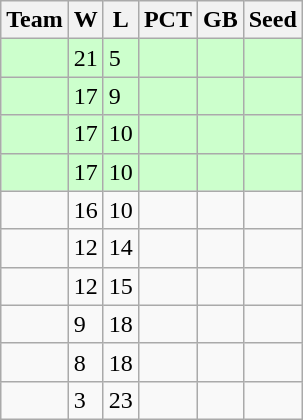<table class=wikitable>
<tr>
<th>Team</th>
<th>W</th>
<th>L</th>
<th>PCT</th>
<th>GB</th>
<th>Seed</th>
</tr>
<tr bgcolor=#ccffcc>
<td></td>
<td>21</td>
<td>5</td>
<td></td>
<td></td>
<td></td>
</tr>
<tr bgcolor=#ccffcc>
<td></td>
<td>17</td>
<td>9</td>
<td></td>
<td></td>
<td></td>
</tr>
<tr bgcolor=#ccffcc>
<td></td>
<td>17</td>
<td>10</td>
<td></td>
<td></td>
<td></td>
</tr>
<tr bgcolor=#ccffcc>
<td></td>
<td>17</td>
<td>10</td>
<td></td>
<td></td>
<td></td>
</tr>
<tr>
<td></td>
<td>16</td>
<td>10</td>
<td></td>
<td></td>
<td></td>
</tr>
<tr>
<td></td>
<td>12</td>
<td>14</td>
<td></td>
<td></td>
<td></td>
</tr>
<tr>
<td></td>
<td>12</td>
<td>15</td>
<td></td>
<td></td>
<td></td>
</tr>
<tr>
<td></td>
<td>9</td>
<td>18</td>
<td></td>
<td></td>
<td></td>
</tr>
<tr>
<td></td>
<td>8</td>
<td>18</td>
<td></td>
<td></td>
<td></td>
</tr>
<tr>
<td></td>
<td>3</td>
<td>23</td>
<td></td>
<td></td>
<td></td>
</tr>
</table>
